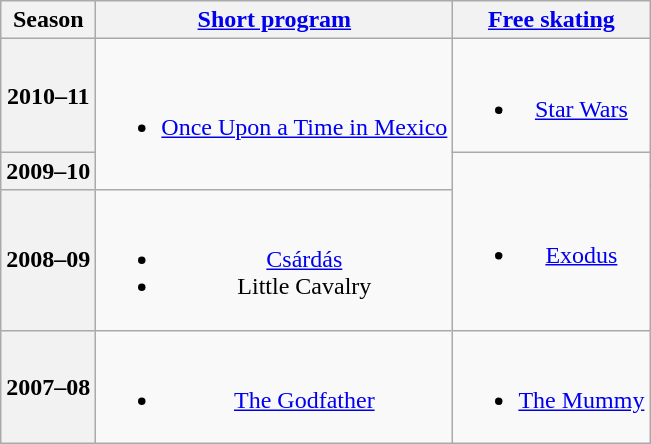<table class="wikitable" style="text-align:center">
<tr>
<th>Season</th>
<th><a href='#'>Short program</a></th>
<th><a href='#'>Free skating</a></th>
</tr>
<tr>
<th>2010–11 <br></th>
<td rowspan=2><br><ul><li><a href='#'>Once Upon a Time in Mexico</a> <br></li></ul></td>
<td><br><ul><li><a href='#'>Star Wars</a> <br></li></ul></td>
</tr>
<tr>
<th>2009–10 <br></th>
<td rowspan=2><br><ul><li><a href='#'>Exodus</a></li></ul></td>
</tr>
<tr>
<th>2008–09 <br></th>
<td><br><ul><li><a href='#'>Csárdás</a></li><li>Little Cavalry</li></ul></td>
</tr>
<tr>
<th>2007–08 <br></th>
<td><br><ul><li><a href='#'>The Godfather</a> <br></li></ul></td>
<td><br><ul><li><a href='#'>The Mummy</a> <br></li></ul></td>
</tr>
</table>
